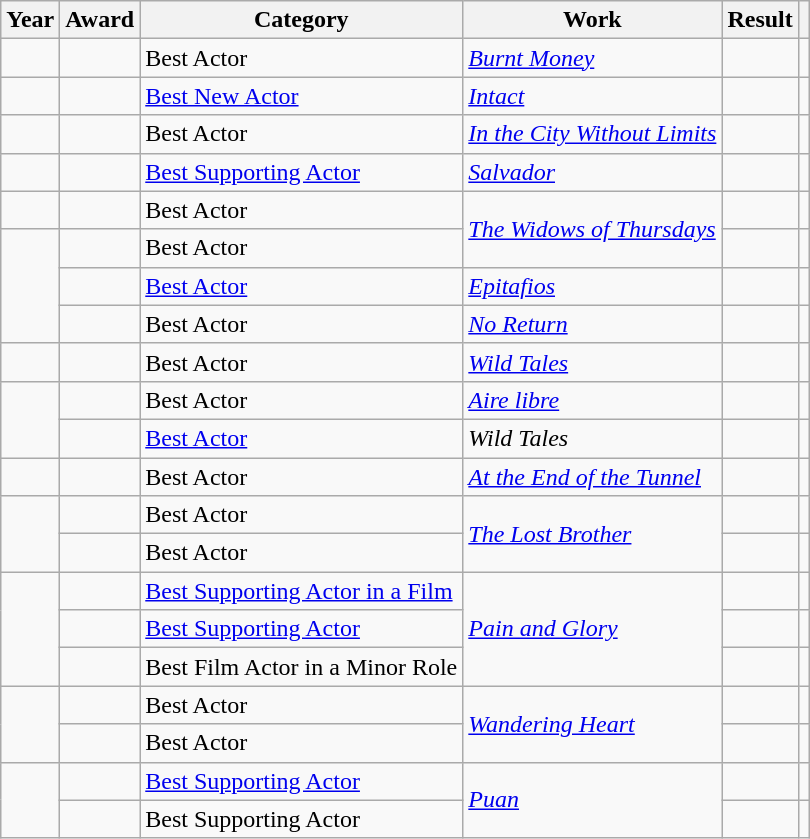<table class="wikitable sortable plainrowheaders">
<tr>
<th>Year</th>
<th>Award</th>
<th>Category</th>
<th>Work</th>
<th>Result</th>
<th scope="col" class="unsortable"></th>
</tr>
<tr>
<td></td>
<td></td>
<td>Best Actor</td>
<td><em><a href='#'>Burnt Money</a></em></td>
<td></td>
<td></td>
</tr>
<tr>
<td></td>
<td></td>
<td><a href='#'>Best New Actor</a></td>
<td><em><a href='#'>Intact</a></em></td>
<td></td>
<td></td>
</tr>
<tr>
<td></td>
<td></td>
<td>Best Actor</td>
<td><em><a href='#'>In the City Without Limits</a></em></td>
<td></td>
<td></td>
</tr>
<tr>
<td></td>
<td></td>
<td><a href='#'>Best Supporting Actor</a></td>
<td><em><a href='#'>Salvador</a></em></td>
<td></td>
<td></td>
</tr>
<tr>
<td></td>
<td></td>
<td>Best Actor</td>
<td rowspan = "2"><em><a href='#'>The Widows of Thursdays</a></em></td>
<td></td>
<td></td>
</tr>
<tr>
<td rowspan = "3"></td>
<td></td>
<td>Best Actor</td>
<td></td>
<td></td>
</tr>
<tr>
<td></td>
<td><a href='#'>Best Actor</a></td>
<td><em><a href='#'>Epitafios</a></em></td>
<td></td>
<td></td>
</tr>
<tr>
<td></td>
<td>Best Actor</td>
<td><em><a href='#'>No Return</a></em></td>
<td></td>
<td></td>
</tr>
<tr>
<td></td>
<td></td>
<td>Best Actor</td>
<td><em><a href='#'>Wild Tales</a></em></td>
<td></td>
<td></td>
</tr>
<tr>
<td rowspan = "2"></td>
<td></td>
<td>Best Actor</td>
<td><em><a href='#'>Aire libre</a></em></td>
<td></td>
<td></td>
</tr>
<tr>
<td></td>
<td><a href='#'>Best Actor</a></td>
<td><em>Wild Tales</em></td>
<td></td>
<td></td>
</tr>
<tr>
<td></td>
<td></td>
<td>Best Actor</td>
<td><em><a href='#'>At the End of the Tunnel</a></em></td>
<td></td>
<td></td>
</tr>
<tr>
<td rowspan = "2"></td>
<td></td>
<td>Best Actor</td>
<td rowspan = "2"><em><a href='#'>The Lost Brother</a></em></td>
<td></td>
<td></td>
</tr>
<tr>
<td></td>
<td>Best Actor</td>
<td></td>
<td></td>
</tr>
<tr>
<td rowspan = "3"></td>
<td></td>
<td><a href='#'>Best Supporting Actor in a Film</a></td>
<td rowspan = "3"><em><a href='#'>Pain and Glory</a></em></td>
<td></td>
<td></td>
</tr>
<tr>
<td></td>
<td><a href='#'>Best Supporting Actor</a></td>
<td></td>
<td></td>
</tr>
<tr>
<td></td>
<td>Best Film Actor in a Minor Role</td>
<td></td>
<td></td>
</tr>
<tr>
<td rowspan = "2"></td>
<td></td>
<td>Best Actor</td>
<td rowspan = "2"><em><a href='#'>Wandering Heart</a></em></td>
<td></td>
<td></td>
</tr>
<tr>
<td></td>
<td>Best Actor</td>
<td></td>
<td></td>
</tr>
<tr>
<td rowspan = "2"></td>
<td></td>
<td><a href='#'>Best Supporting Actor</a></td>
<td rowspan = "2"><em><a href='#'>Puan</a></em></td>
<td></td>
<td></td>
</tr>
<tr>
<td></td>
<td>Best Supporting Actor</td>
<td></td>
<td></td>
</tr>
</table>
